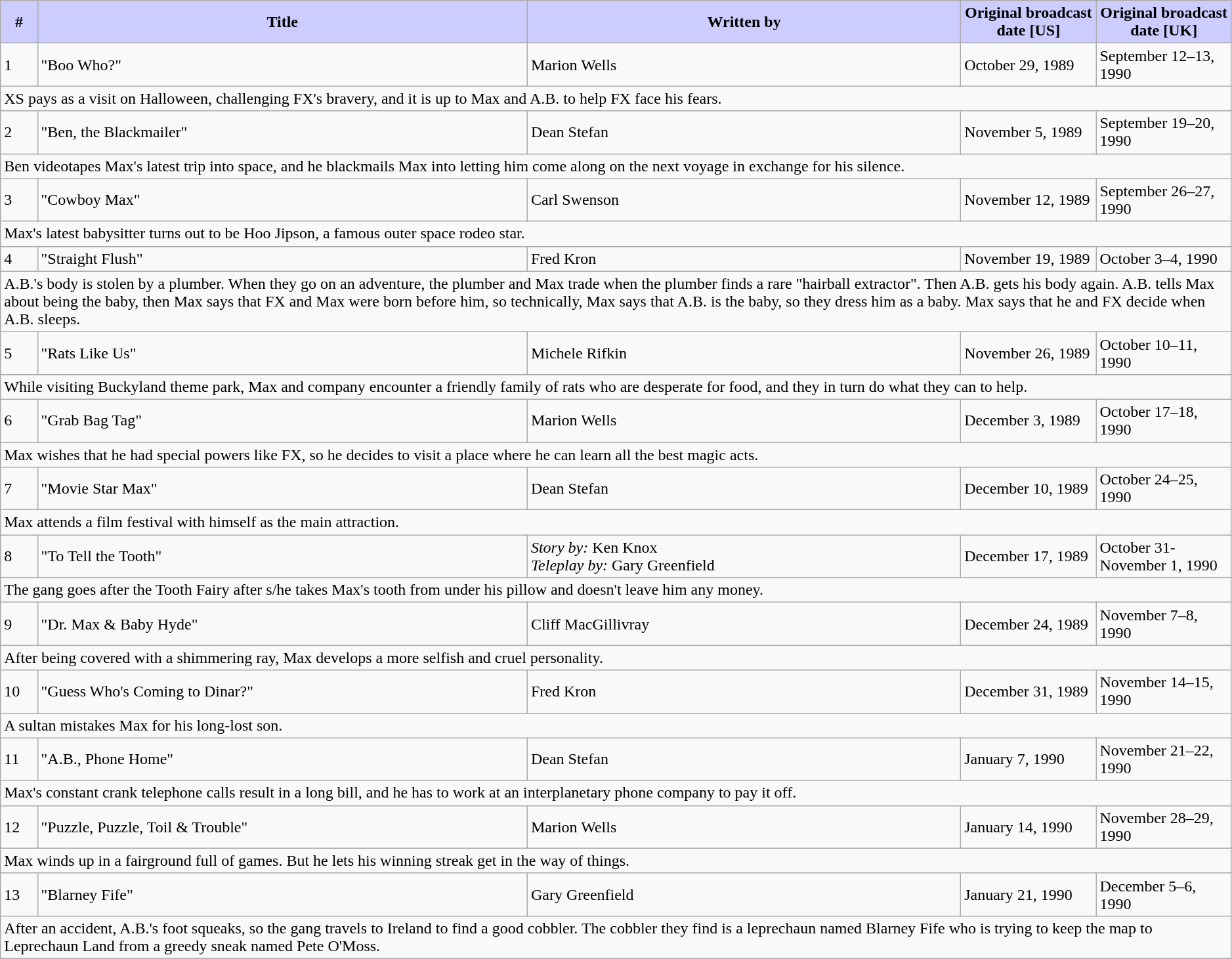<table class="wikitable" width=99%>
<tr>
<th style="background: #CCCCFF" width="3%"><strong>#</strong></th>
<th style="background: #CCCCFF"><strong>Title</strong></th>
<th style="background: #CCCCFF"><strong>Written by</strong></th>
<th style="background: #CCCCFF" width="11%"><strong>Original broadcast date [US]</strong></th>
<th style="background: #CCCCFF" width="11%"><strong>Original broadcast date [UK]</strong></th>
</tr>
<tr>
<td>1</td>
<td>"Boo Who?"</td>
<td>Marion Wells</td>
<td>October 29, 1989</td>
<td>September 12–13, 1990</td>
</tr>
<tr>
<td colspan="5">XS pays as a visit on Halloween, challenging FX's bravery, and it is up to Max and A.B. to help FX face his fears.</td>
</tr>
<tr>
<td>2</td>
<td>"Ben, the Blackmailer"</td>
<td>Dean Stefan</td>
<td>November 5, 1989</td>
<td>September 19–20, 1990</td>
</tr>
<tr>
<td colspan="5">Ben videotapes Max's latest trip into space, and he blackmails Max into letting him come along on the next voyage in exchange for his silence.</td>
</tr>
<tr>
<td>3</td>
<td>"Cowboy Max"</td>
<td>Carl Swenson</td>
<td>November 12, 1989</td>
<td>September 26–27, 1990</td>
</tr>
<tr>
<td colspan="5">Max's latest babysitter turns out to be Hoo Jipson, a famous outer space rodeo star.</td>
</tr>
<tr>
<td>4</td>
<td>"Straight Flush"</td>
<td>Fred Kron</td>
<td>November 19, 1989</td>
<td>October 3–4, 1990</td>
</tr>
<tr>
<td colspan="5">A.B.'s body is stolen by a plumber. When they go on an adventure, the plumber and Max trade when the plumber finds a rare "hairball extractor". Then A.B. gets his body again. A.B. tells Max about being the baby, then Max says that FX and Max were born before him, so technically, Max says that A.B. is the baby, so they dress him as a baby. Max says that he and FX decide when A.B. sleeps.</td>
</tr>
<tr>
<td>5</td>
<td>"Rats Like Us"</td>
<td>Michele Rifkin</td>
<td>November 26, 1989</td>
<td>October 10–11, 1990</td>
</tr>
<tr>
<td colspan="5">While visiting Buckyland theme park, Max and company encounter a friendly family of rats who are desperate for food, and they in turn do what they can to help.</td>
</tr>
<tr>
<td>6</td>
<td>"Grab Bag Tag"</td>
<td>Marion Wells</td>
<td>December 3, 1989</td>
<td>October 17–18, 1990</td>
</tr>
<tr>
<td colspan="5">Max wishes that he had special powers like FX, so he decides to visit a place where he can learn all the best magic acts.</td>
</tr>
<tr>
<td>7</td>
<td>"Movie Star Max"</td>
<td>Dean Stefan</td>
<td>December 10, 1989</td>
<td>October 24–25, 1990</td>
</tr>
<tr>
<td colspan="5">Max attends a film festival with himself as the main attraction.</td>
</tr>
<tr>
<td>8</td>
<td>"To Tell the Tooth"</td>
<td><em>Story by:</em> Ken Knox<br><em>Teleplay by:</em> Gary Greenfield</td>
<td>December 17, 1989</td>
<td>October 31-November 1, 1990</td>
</tr>
<tr>
<td colspan="5">The gang goes after the Tooth Fairy after s/he takes Max's tooth from under his pillow and doesn't leave him any money.</td>
</tr>
<tr>
<td>9</td>
<td>"Dr. Max & Baby Hyde"</td>
<td>Cliff MacGillivray</td>
<td>December 24, 1989</td>
<td>November 7–8, 1990</td>
</tr>
<tr>
<td colspan="5">After being covered with a shimmering ray, Max develops a more selfish and cruel personality.</td>
</tr>
<tr>
<td>10</td>
<td>"Guess Who's Coming to Dinar?"</td>
<td>Fred Kron</td>
<td>December 31, 1989</td>
<td>November 14–15, 1990</td>
</tr>
<tr>
<td colspan="5">A sultan mistakes Max for his long-lost son.</td>
</tr>
<tr>
<td>11</td>
<td>"A.B., Phone Home"</td>
<td>Dean Stefan</td>
<td>January 7, 1990</td>
<td>November 21–22, 1990</td>
</tr>
<tr>
<td colspan="5">Max's constant crank telephone calls result in a long bill, and he has to work at an interplanetary phone company to pay it off.</td>
</tr>
<tr>
<td>12</td>
<td>"Puzzle, Puzzle, Toil & Trouble"</td>
<td>Marion Wells</td>
<td>January 14, 1990</td>
<td>November 28–29, 1990</td>
</tr>
<tr>
<td colspan="5">Max winds up in a fairground full of games. But he lets his winning streak get in the way of things.</td>
</tr>
<tr>
<td>13</td>
<td>"Blarney Fife"</td>
<td>Gary Greenfield</td>
<td>January 21, 1990</td>
<td>December 5–6, 1990</td>
</tr>
<tr>
<td colspan="5">After an accident, A.B.'s foot squeaks, so the gang travels to Ireland to find a good cobbler. The cobbler they find is a leprechaun named Blarney Fife who is trying to keep the map to Leprechaun Land from a greedy sneak named Pete O'Moss.</td>
</tr>
</table>
